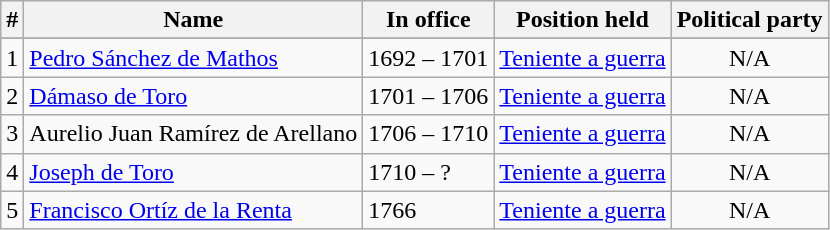<table class="wikitable">
<tr>
<th>#</th>
<th>Name</th>
<th>In office</th>
<th>Position held</th>
<th>Political party</th>
</tr>
<tr>
</tr>
<tr>
<td>1</td>
<td><a href='#'>Pedro Sánchez de Mathos</a></td>
<td>1692 – 1701</td>
<td><a href='#'>Teniente a guerra</a></td>
<td align=center>N/A</td>
</tr>
<tr>
<td>2</td>
<td><a href='#'>Dámaso de Toro</a></td>
<td>1701 – 1706</td>
<td><a href='#'>Teniente a guerra</a></td>
<td align=center>N/A</td>
</tr>
<tr>
<td>3</td>
<td>Aurelio Juan Ramírez de Arellano</td>
<td>1706 – 1710</td>
<td><a href='#'>Teniente a guerra</a></td>
<td align=center>N/A</td>
</tr>
<tr>
<td>4</td>
<td><a href='#'>Joseph de Toro</a></td>
<td>1710 – ?</td>
<td><a href='#'>Teniente a guerra</a></td>
<td align=center>N/A</td>
</tr>
<tr>
<td>5</td>
<td><a href='#'>Francisco Ortíz de la Renta</a></td>
<td>1766</td>
<td><a href='#'>Teniente a guerra</a></td>
<td align=center>N/A</td>
</tr>
</table>
